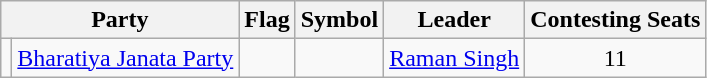<table class="wikitable" style="text-align:center">
<tr>
<th colspan="2">Party</th>
<th>Flag</th>
<th>Symbol</th>
<th>Leader</th>
<th>Contesting Seats</th>
</tr>
<tr>
<td></td>
<td><a href='#'>Bharatiya Janata Party</a></td>
<td></td>
<td></td>
<td><a href='#'>Raman Singh</a></td>
<td>11</td>
</tr>
</table>
